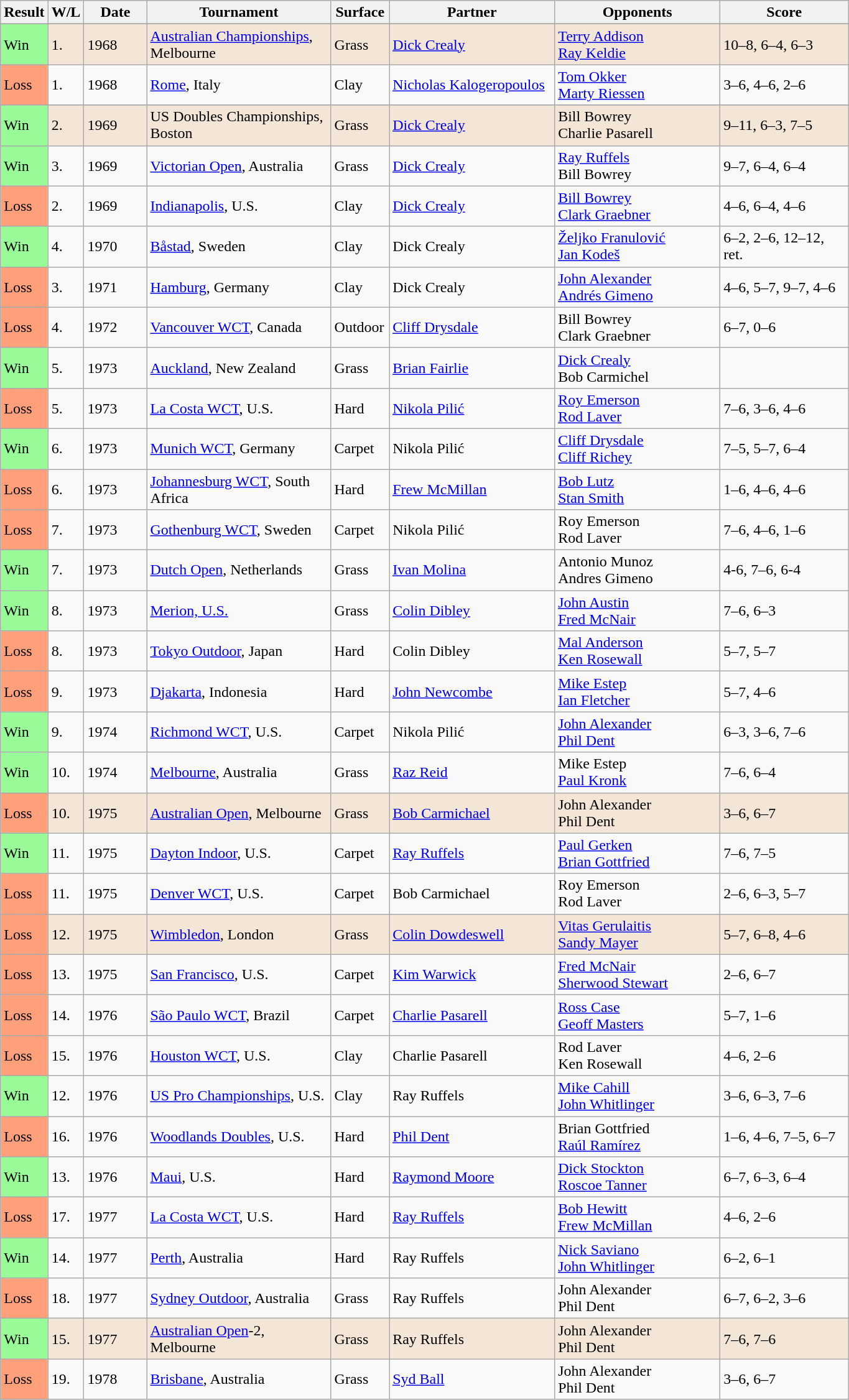<table class="sortable wikitable">
<tr>
<th style="width:40px">Result</th>
<th style="width:30px" class="unsortable">W/L</th>
<th style="width:60px">Date</th>
<th style="width:190px">Tournament</th>
<th style="width:55px">Surface</th>
<th style="width:170px">Partner</th>
<th style="width:170px">Opponents</th>
<th style="width:130px" class="unsortable">Score</th>
</tr>
<tr>
</tr>
<tr style="background:#f3e6d7;">
<td style="background:#98fb98;">Win</td>
<td>1.</td>
<td>1968</td>
<td><a href='#'>Australian Championships</a>, Melbourne</td>
<td>Grass</td>
<td> <a href='#'>Dick Crealy</a></td>
<td> <a href='#'>Terry Addison</a> <br>  <a href='#'>Ray Keldie</a></td>
<td>10–8, 6–4, 6–3</td>
</tr>
<tr>
<td style="background:#ffa07a;">Loss</td>
<td>1.</td>
<td>1968</td>
<td><a href='#'>Rome</a>, Italy</td>
<td>Clay</td>
<td> <a href='#'>Nicholas Kalogeropoulos</a></td>
<td> <a href='#'>Tom Okker</a> <br>  <a href='#'>Marty Riessen</a></td>
<td>3–6, 4–6, 2–6</td>
</tr>
<tr>
</tr>
<tr style="background:#f3e6d7;">
<td style="background:#98fb98;">Win</td>
<td>2.</td>
<td>1969</td>
<td>US Doubles Championships, Boston</td>
<td>Grass</td>
<td> <a href='#'>Dick Crealy</a></td>
<td> Bill Bowrey <br>  Charlie Pasarell</td>
<td>9–11, 6–3, 7–5</td>
</tr>
<tr>
<td style="background:#98fb98;">Win</td>
<td>3.</td>
<td>1969</td>
<td><a href='#'>Victorian Open</a>, Australia</td>
<td>Grass</td>
<td> <a href='#'>Dick Crealy</a></td>
<td> <a href='#'>Ray Ruffels</a> <br>  Bill Bowrey</td>
<td>9–7, 6–4, 6–4</td>
</tr>
<tr>
<td style="background:#ffa07a;">Loss</td>
<td>2.</td>
<td>1969</td>
<td><a href='#'>Indianapolis</a>, U.S.</td>
<td>Clay</td>
<td> <a href='#'>Dick Crealy</a></td>
<td> <a href='#'>Bill Bowrey</a> <br>  <a href='#'>Clark Graebner</a></td>
<td>4–6, 6–4, 4–6</td>
</tr>
<tr>
<td style="background:#98fb98;">Win</td>
<td>4.</td>
<td>1970</td>
<td><a href='#'>Båstad</a>, Sweden</td>
<td>Clay</td>
<td> Dick Crealy</td>
<td> <a href='#'>Željko Franulović</a> <br>  <a href='#'>Jan Kodeš</a></td>
<td>6–2, 2–6, 12–12, ret.</td>
</tr>
<tr>
<td style="background:#ffa07a;">Loss</td>
<td>3.</td>
<td>1971</td>
<td><a href='#'>Hamburg</a>, Germany</td>
<td>Clay</td>
<td> Dick Crealy</td>
<td> <a href='#'>John Alexander</a> <br>  <a href='#'>Andrés Gimeno</a></td>
<td>4–6, 5–7, 9–7, 4–6</td>
</tr>
<tr>
<td style="background:#ffa07a;">Loss</td>
<td>4.</td>
<td>1972</td>
<td><a href='#'>Vancouver WCT</a>, Canada</td>
<td>Outdoor</td>
<td> <a href='#'>Cliff Drysdale</a></td>
<td> Bill Bowrey <br>  Clark Graebner</td>
<td>6–7, 0–6</td>
</tr>
<tr>
<td style="background:#98fb98;">Win</td>
<td>5.</td>
<td>1973</td>
<td><a href='#'>Auckland</a>, New Zealand</td>
<td>Grass</td>
<td> <a href='#'>Brian Fairlie</a></td>
<td> <a href='#'>Dick Crealy</a><br> Bob Carmichel</td>
<td></td>
</tr>
<tr>
<td style="background:#ffa07a;">Loss</td>
<td>5.</td>
<td>1973</td>
<td><a href='#'>La Costa WCT</a>, U.S.</td>
<td>Hard</td>
<td> <a href='#'>Nikola Pilić</a></td>
<td> <a href='#'>Roy Emerson</a> <br>  <a href='#'>Rod Laver</a></td>
<td>7–6, 3–6, 4–6</td>
</tr>
<tr>
<td style="background:#98fb98;">Win</td>
<td>6.</td>
<td>1973</td>
<td><a href='#'>Munich WCT</a>, Germany</td>
<td>Carpet</td>
<td> Nikola Pilić</td>
<td> <a href='#'>Cliff Drysdale</a> <br>  <a href='#'>Cliff Richey</a></td>
<td>7–5, 5–7, 6–4</td>
</tr>
<tr>
<td style="background:#ffa07a;">Loss</td>
<td>6.</td>
<td>1973</td>
<td><a href='#'>Johannesburg WCT</a>, South Africa</td>
<td>Hard</td>
<td> <a href='#'>Frew McMillan</a></td>
<td> <a href='#'>Bob Lutz</a> <br>  <a href='#'>Stan Smith</a></td>
<td>1–6, 4–6, 4–6</td>
</tr>
<tr>
<td style="background:#ffa07a;">Loss</td>
<td>7.</td>
<td>1973</td>
<td><a href='#'>Gothenburg WCT</a>, Sweden</td>
<td>Carpet</td>
<td> Nikola Pilić</td>
<td> Roy Emerson <br>  Rod Laver</td>
<td>7–6, 4–6, 1–6</td>
</tr>
<tr>
<td style="background:#98fb98;">Win</td>
<td>7.</td>
<td>1973</td>
<td><a href='#'>Dutch Open</a>, Netherlands</td>
<td>Grass</td>
<td> <a href='#'>Ivan Molina</a></td>
<td> Antonio Munoz<br>  Andres Gimeno</td>
<td>4-6, 7–6, 6-4</td>
</tr>
<tr>
<td style="background:#98fb98;">Win</td>
<td>8.</td>
<td>1973</td>
<td><a href='#'>Merion, U.S.</a></td>
<td>Grass</td>
<td> <a href='#'>Colin Dibley</a></td>
<td> <a href='#'>John Austin</a> <br>  <a href='#'>Fred McNair</a></td>
<td>7–6, 6–3</td>
</tr>
<tr>
<td style="background:#ffa07a;">Loss</td>
<td>8.</td>
<td>1973</td>
<td><a href='#'>Tokyo Outdoor</a>, Japan</td>
<td>Hard</td>
<td> Colin Dibley</td>
<td> <a href='#'>Mal Anderson</a> <br>  <a href='#'>Ken Rosewall</a></td>
<td>5–7, 5–7</td>
</tr>
<tr>
<td style="background:#ffa07a;">Loss</td>
<td>9.</td>
<td>1973</td>
<td><a href='#'>Djakarta</a>, Indonesia</td>
<td>Hard</td>
<td> <a href='#'>John Newcombe</a></td>
<td> <a href='#'>Mike Estep</a> <br>  <a href='#'>Ian Fletcher</a></td>
<td>5–7, 4–6</td>
</tr>
<tr>
<td style="background:#98fb98;">Win</td>
<td>9.</td>
<td>1974</td>
<td><a href='#'>Richmond WCT</a>, U.S.</td>
<td>Carpet</td>
<td> Nikola Pilić</td>
<td> <a href='#'>John Alexander</a> <br>  <a href='#'>Phil Dent</a></td>
<td>6–3, 3–6, 7–6</td>
</tr>
<tr>
<td style="background:#98fb98;">Win</td>
<td>10.</td>
<td>1974</td>
<td><a href='#'>Melbourne</a>, Australia</td>
<td>Grass</td>
<td> <a href='#'>Raz Reid</a></td>
<td> Mike Estep <br>  <a href='#'>Paul Kronk</a></td>
<td>7–6, 6–4</td>
</tr>
<tr style="background:#f3e6d7;">
<td style="background:#ffa07a;">Loss</td>
<td>10.</td>
<td>1975</td>
<td><a href='#'>Australian Open</a>, Melbourne</td>
<td>Grass</td>
<td> <a href='#'>Bob Carmichael</a></td>
<td> John Alexander <br>  Phil Dent</td>
<td>3–6, 6–7</td>
</tr>
<tr>
<td style="background:#98fb98;">Win</td>
<td>11.</td>
<td>1975</td>
<td><a href='#'>Dayton Indoor</a>, U.S.</td>
<td>Carpet</td>
<td> <a href='#'>Ray Ruffels</a></td>
<td> <a href='#'>Paul Gerken</a> <br>  <a href='#'>Brian Gottfried</a></td>
<td>7–6, 7–5</td>
</tr>
<tr>
<td style="background:#ffa07a;">Loss</td>
<td>11.</td>
<td>1975</td>
<td><a href='#'>Denver WCT</a>, U.S.</td>
<td>Carpet</td>
<td> Bob Carmichael</td>
<td> Roy Emerson <br>  Rod Laver</td>
<td>2–6, 6–3, 5–7</td>
</tr>
<tr style="background:#f3e6d7;">
<td style="background:#ffa07a;">Loss</td>
<td>12.</td>
<td>1975</td>
<td><a href='#'>Wimbledon</a>, London</td>
<td>Grass</td>
<td> <a href='#'>Colin Dowdeswell</a></td>
<td> <a href='#'>Vitas Gerulaitis</a> <br>  <a href='#'>Sandy Mayer</a></td>
<td>5–7, 6–8, 4–6</td>
</tr>
<tr>
<td style="background:#ffa07a;">Loss</td>
<td>13.</td>
<td>1975</td>
<td><a href='#'>San Francisco</a>, U.S.</td>
<td>Carpet</td>
<td> <a href='#'>Kim Warwick</a></td>
<td> <a href='#'>Fred McNair</a> <br>  <a href='#'>Sherwood Stewart</a></td>
<td>2–6, 6–7</td>
</tr>
<tr>
<td style="background:#ffa07a;">Loss</td>
<td>14.</td>
<td>1976</td>
<td><a href='#'>São Paulo WCT</a>, Brazil</td>
<td>Carpet</td>
<td> <a href='#'>Charlie Pasarell</a></td>
<td> <a href='#'>Ross Case</a> <br>  <a href='#'>Geoff Masters</a></td>
<td>5–7, 1–6</td>
</tr>
<tr>
<td style="background:#ffa07a;">Loss</td>
<td>15.</td>
<td>1976</td>
<td><a href='#'>Houston WCT</a>, U.S.</td>
<td>Clay</td>
<td> Charlie Pasarell</td>
<td> Rod Laver <br>  Ken Rosewall</td>
<td>4–6, 2–6</td>
</tr>
<tr>
<td style="background:#98fb98;">Win</td>
<td>12.</td>
<td>1976</td>
<td><a href='#'>US Pro Championships</a>, U.S.</td>
<td>Clay</td>
<td> Ray Ruffels</td>
<td> <a href='#'>Mike Cahill</a> <br>  <a href='#'>John Whitlinger</a></td>
<td>3–6, 6–3, 7–6</td>
</tr>
<tr>
<td style="background:#ffa07a;">Loss</td>
<td>16.</td>
<td>1976</td>
<td><a href='#'>Woodlands Doubles</a>, U.S.</td>
<td>Hard</td>
<td> <a href='#'>Phil Dent</a></td>
<td> Brian Gottfried <br>  <a href='#'>Raúl Ramírez</a></td>
<td>1–6, 4–6, 7–5, 6–7</td>
</tr>
<tr>
<td style="background:#98fb98;">Win</td>
<td>13.</td>
<td>1976</td>
<td><a href='#'>Maui</a>, U.S.</td>
<td>Hard</td>
<td> <a href='#'>Raymond Moore</a></td>
<td> <a href='#'>Dick Stockton</a> <br>  <a href='#'>Roscoe Tanner</a></td>
<td>6–7, 6–3, 6–4</td>
</tr>
<tr>
<td style="background:#ffa07a;">Loss</td>
<td>17.</td>
<td>1977</td>
<td><a href='#'>La Costa WCT</a>, U.S.</td>
<td>Hard</td>
<td> <a href='#'>Ray Ruffels</a></td>
<td> <a href='#'>Bob Hewitt</a> <br>  <a href='#'>Frew McMillan</a></td>
<td>4–6, 2–6</td>
</tr>
<tr>
<td style="background:#98fb98;">Win</td>
<td>14.</td>
<td>1977</td>
<td><a href='#'>Perth</a>, Australia</td>
<td>Hard</td>
<td> Ray Ruffels</td>
<td> <a href='#'>Nick Saviano</a> <br>  <a href='#'>John Whitlinger</a></td>
<td>6–2, 6–1</td>
</tr>
<tr>
<td style="background:#ffa07a;">Loss</td>
<td>18.</td>
<td>1977</td>
<td><a href='#'>Sydney Outdoor</a>, Australia</td>
<td>Grass</td>
<td> Ray Ruffels</td>
<td> John Alexander <br>  Phil Dent</td>
<td>6–7, 6–2, 3–6</td>
</tr>
<tr style="background:#f3e6d7;">
<td style="background:#98fb98;">Win</td>
<td>15.</td>
<td>1977</td>
<td><a href='#'>Australian Open</a>-2, Melbourne</td>
<td>Grass</td>
<td> Ray Ruffels</td>
<td> John Alexander <br>  Phil Dent</td>
<td>7–6, 7–6</td>
</tr>
<tr>
<td style="background:#ffa07a;">Loss</td>
<td>19.</td>
<td>1978</td>
<td><a href='#'>Brisbane</a>, Australia</td>
<td>Grass</td>
<td> <a href='#'>Syd Ball</a></td>
<td> John Alexander <br>  Phil Dent</td>
<td>3–6, 6–7</td>
</tr>
</table>
